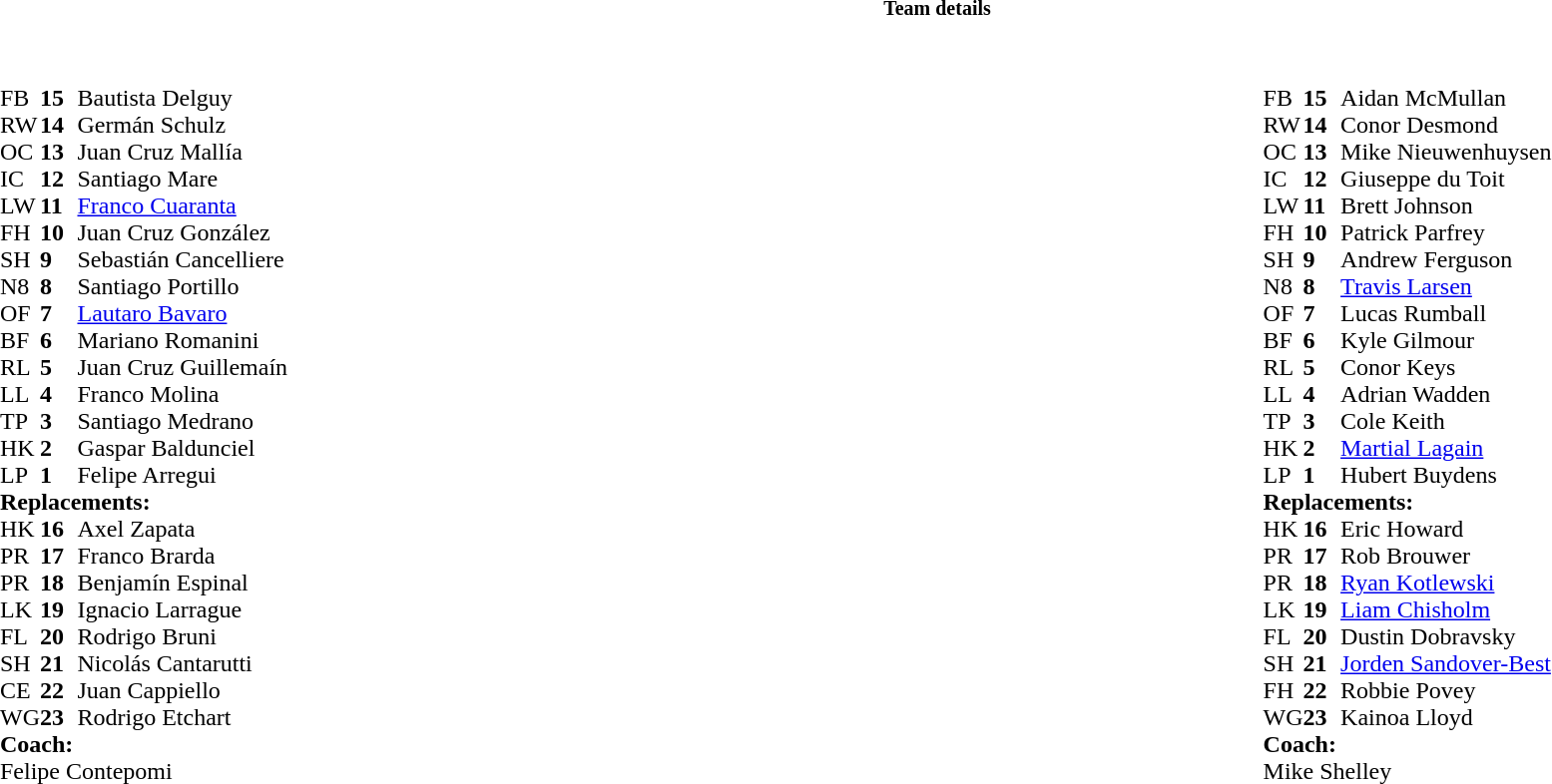<table border="0" width="100%" class="collapsible collapsed">
<tr>
<th><small>Team details</small></th>
</tr>
<tr>
<td><br><table style="width:100%;">
<tr>
<td style="vertical-align:top; width:50%"><br><table cellspacing="0" cellpadding="0">
<tr>
<th width="25"></th>
<th width="25"></th>
</tr>
<tr>
<td>FB</td>
<td><strong>15</strong></td>
<td>Bautista Delguy</td>
</tr>
<tr>
<td>RW</td>
<td><strong>14</strong></td>
<td>Germán Schulz</td>
</tr>
<tr>
<td>OC</td>
<td><strong>13</strong></td>
<td>Juan Cruz Mallía</td>
</tr>
<tr>
<td>IC</td>
<td><strong>12</strong></td>
<td>Santiago Mare</td>
</tr>
<tr>
<td>LW</td>
<td><strong>11</strong></td>
<td><a href='#'>Franco Cuaranta</a></td>
</tr>
<tr>
<td>FH</td>
<td><strong>10</strong></td>
<td>Juan Cruz González</td>
</tr>
<tr>
<td>SH</td>
<td><strong>9</strong></td>
<td>Sebastián Cancelliere</td>
</tr>
<tr>
<td>N8</td>
<td><strong>8</strong></td>
<td>Santiago Portillo</td>
</tr>
<tr>
<td>OF</td>
<td><strong>7</strong></td>
<td><a href='#'>Lautaro Bavaro</a></td>
</tr>
<tr>
<td>BF</td>
<td><strong>6</strong></td>
<td>Mariano Romanini</td>
</tr>
<tr>
<td>RL</td>
<td><strong>5</strong></td>
<td>Juan Cruz Guillemaín</td>
</tr>
<tr>
<td>LL</td>
<td><strong>4</strong></td>
<td>Franco Molina</td>
</tr>
<tr>
<td>TP</td>
<td><strong>3</strong></td>
<td>Santiago Medrano</td>
</tr>
<tr>
<td>HK</td>
<td><strong>2</strong></td>
<td>Gaspar Baldunciel</td>
</tr>
<tr>
<td>LP</td>
<td><strong>1</strong></td>
<td>Felipe Arregui</td>
</tr>
<tr>
<td colspan=3><strong>Replacements:</strong></td>
</tr>
<tr>
<td>HK</td>
<td><strong>16</strong></td>
<td>Axel Zapata</td>
</tr>
<tr>
<td>PR</td>
<td><strong>17</strong></td>
<td>Franco Brarda</td>
</tr>
<tr>
<td>PR</td>
<td><strong>18</strong></td>
<td>Benjamín Espinal</td>
</tr>
<tr>
<td>LK</td>
<td><strong>19</strong></td>
<td>Ignacio Larrague</td>
</tr>
<tr>
<td>FL</td>
<td><strong>20</strong></td>
<td>Rodrigo Bruni</td>
</tr>
<tr>
<td>SH</td>
<td><strong>21</strong></td>
<td>Nicolás Cantarutti</td>
</tr>
<tr>
<td>CE</td>
<td><strong>22</strong></td>
<td>Juan Cappiello</td>
</tr>
<tr>
<td>WG</td>
<td><strong>23</strong></td>
<td>Rodrigo Etchart</td>
</tr>
<tr>
<td colspan=3><strong>Coach:</strong></td>
</tr>
<tr>
<td colspan="4"> Felipe Contepomi</td>
</tr>
</table>
</td>
<td style="vertical-align:top; width:50%"><br><table cellspacing="0" cellpadding="0" style="margin:auto">
<tr>
<th width="25"></th>
<th width="25"></th>
</tr>
<tr>
<td>FB</td>
<td><strong>15</strong></td>
<td>Aidan McMullan</td>
</tr>
<tr>
<td>RW</td>
<td><strong>14</strong></td>
<td>Conor Desmond</td>
</tr>
<tr>
<td>OC</td>
<td><strong>13</strong></td>
<td>Mike Nieuwenhuysen</td>
</tr>
<tr>
<td>IC</td>
<td><strong>12</strong></td>
<td>Giuseppe du Toit</td>
</tr>
<tr>
<td>LW</td>
<td><strong>11</strong></td>
<td>Brett Johnson</td>
</tr>
<tr>
<td>FH</td>
<td><strong>10</strong></td>
<td>Patrick Parfrey</td>
</tr>
<tr>
<td>SH</td>
<td><strong>9</strong></td>
<td>Andrew Ferguson</td>
</tr>
<tr>
<td>N8</td>
<td><strong>8</strong></td>
<td><a href='#'>Travis Larsen</a></td>
</tr>
<tr>
<td>OF</td>
<td><strong>7</strong></td>
<td>Lucas Rumball</td>
</tr>
<tr>
<td>BF</td>
<td><strong>6</strong></td>
<td>Kyle Gilmour</td>
</tr>
<tr>
<td>RL</td>
<td><strong>5</strong></td>
<td>Conor Keys</td>
</tr>
<tr>
<td>LL</td>
<td><strong>4</strong></td>
<td>Adrian Wadden</td>
</tr>
<tr>
<td>TP</td>
<td><strong>3</strong></td>
<td>Cole Keith</td>
</tr>
<tr>
<td>HK</td>
<td><strong>2</strong></td>
<td><a href='#'>Martial Lagain</a></td>
</tr>
<tr>
<td>LP</td>
<td><strong>1</strong></td>
<td>Hubert Buydens</td>
</tr>
<tr>
<td colspan=3><strong>Replacements:</strong></td>
</tr>
<tr>
<td>HK</td>
<td><strong>16</strong></td>
<td>Eric Howard</td>
</tr>
<tr>
<td>PR</td>
<td><strong>17</strong></td>
<td>Rob Brouwer</td>
</tr>
<tr>
<td>PR</td>
<td><strong>18</strong></td>
<td><a href='#'>Ryan Kotlewski</a></td>
</tr>
<tr>
<td>LK</td>
<td><strong>19</strong></td>
<td><a href='#'>Liam Chisholm</a></td>
</tr>
<tr>
<td>FL</td>
<td><strong>20</strong></td>
<td>Dustin Dobravsky</td>
</tr>
<tr>
<td>SH</td>
<td><strong>21</strong></td>
<td><a href='#'>Jorden Sandover-Best</a></td>
</tr>
<tr>
<td>FH</td>
<td><strong>22</strong></td>
<td>Robbie Povey</td>
</tr>
<tr>
<td>WG</td>
<td><strong>23</strong></td>
<td>Kainoa Lloyd</td>
</tr>
<tr>
<td colspan=3><strong>Coach:</strong></td>
</tr>
<tr>
<td colspan="4"> Mike Shelley</td>
</tr>
</table>
</td>
</tr>
</table>
<table style="width:100%">
<tr>
<td></td>
</tr>
</table>
</td>
</tr>
</table>
